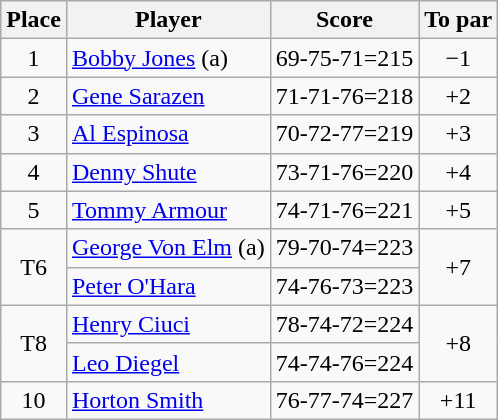<table class=wikitable>
<tr>
<th>Place</th>
<th>Player</th>
<th>Score</th>
<th>To par</th>
</tr>
<tr>
<td align=center>1</td>
<td> <a href='#'>Bobby Jones</a> (a)</td>
<td>69-75-71=215</td>
<td align=center>−1</td>
</tr>
<tr>
<td align=center>2</td>
<td> <a href='#'>Gene Sarazen</a></td>
<td>71-71-76=218</td>
<td align=center>+2</td>
</tr>
<tr>
<td align=center>3</td>
<td> <a href='#'>Al Espinosa</a></td>
<td>70-72-77=219</td>
<td align=center>+3</td>
</tr>
<tr>
<td align=center>4</td>
<td> <a href='#'>Denny Shute</a></td>
<td>73-71-76=220</td>
<td align=center>+4</td>
</tr>
<tr>
<td align=center>5</td>
<td> <a href='#'>Tommy Armour</a></td>
<td>74-71-76=221</td>
<td align=center>+5</td>
</tr>
<tr>
<td rowspan=2 align=center>T6</td>
<td> <a href='#'>George Von Elm</a> (a)</td>
<td>79-70-74=223</td>
<td rowspan=2 align=center>+7</td>
</tr>
<tr>
<td> <a href='#'>Peter O'Hara</a> </td>
<td>74-76-73=223</td>
</tr>
<tr>
<td rowspan=2 align=center>T8</td>
<td> <a href='#'>Henry Ciuci</a> </td>
<td>78-74-72=224</td>
<td rowspan=2 align=center>+8</td>
</tr>
<tr>
<td> <a href='#'>Leo Diegel</a></td>
<td>74-74-76=224</td>
</tr>
<tr>
<td align=center>10</td>
<td> <a href='#'>Horton Smith</a></td>
<td>76-77-74=227</td>
<td align=center>+11</td>
</tr>
</table>
